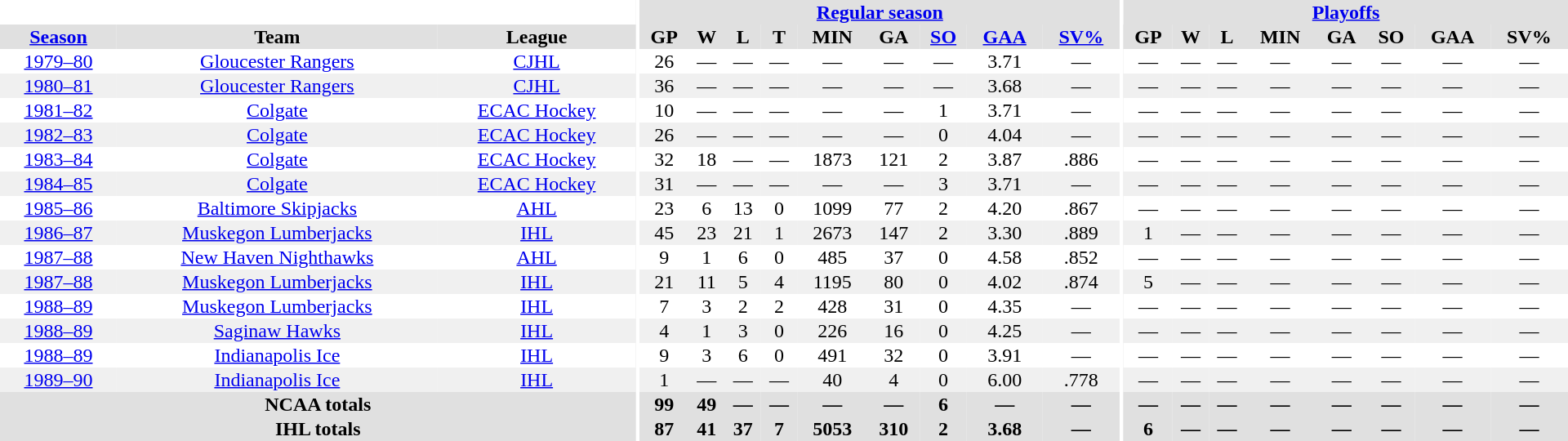<table border="0" cellpadding="1" cellspacing="0" style="text-align:center; width:80em">
<tr bgcolor="#e0e0e0">
<th colspan="3" bgcolor="#ffffff"></th>
<th rowspan="99" bgcolor="#ffffff"></th>
<th colspan="9"><a href='#'>Regular season</a></th>
<th rowspan="99" bgcolor="#ffffff"></th>
<th colspan="8"><a href='#'>Playoffs</a></th>
</tr>
<tr bgcolor="#e0e0e0">
<th><a href='#'>Season</a></th>
<th>Team</th>
<th>League</th>
<th>GP</th>
<th>W</th>
<th>L</th>
<th>T</th>
<th>MIN</th>
<th>GA</th>
<th><a href='#'>SO</a></th>
<th><a href='#'>GAA</a></th>
<th><a href='#'>SV%</a></th>
<th>GP</th>
<th>W</th>
<th>L</th>
<th>MIN</th>
<th>GA</th>
<th>SO</th>
<th>GAA</th>
<th>SV%</th>
</tr>
<tr>
<td><a href='#'>1979–80</a></td>
<td><a href='#'>Gloucester Rangers</a></td>
<td><a href='#'>CJHL</a></td>
<td>26</td>
<td>—</td>
<td>—</td>
<td>—</td>
<td>—</td>
<td>—</td>
<td>—</td>
<td>3.71</td>
<td>—</td>
<td>—</td>
<td>—</td>
<td>—</td>
<td>—</td>
<td>—</td>
<td>—</td>
<td>—</td>
<td>—</td>
</tr>
<tr bgcolor="f0f0f0">
<td><a href='#'>1980–81</a></td>
<td><a href='#'>Gloucester Rangers</a></td>
<td><a href='#'>CJHL</a></td>
<td>36</td>
<td>—</td>
<td>—</td>
<td>—</td>
<td>—</td>
<td>—</td>
<td>—</td>
<td>3.68</td>
<td>—</td>
<td>—</td>
<td>—</td>
<td>—</td>
<td>—</td>
<td>—</td>
<td>—</td>
<td>—</td>
<td>—</td>
</tr>
<tr>
<td><a href='#'>1981–82</a></td>
<td><a href='#'>Colgate</a></td>
<td><a href='#'>ECAC Hockey</a></td>
<td>10</td>
<td>—</td>
<td>—</td>
<td>—</td>
<td>—</td>
<td>—</td>
<td>1</td>
<td>3.71</td>
<td>—</td>
<td>—</td>
<td>—</td>
<td>—</td>
<td>—</td>
<td>—</td>
<td>—</td>
<td>—</td>
<td>—</td>
</tr>
<tr bgcolor="f0f0f0">
<td><a href='#'>1982–83</a></td>
<td><a href='#'>Colgate</a></td>
<td><a href='#'>ECAC Hockey</a></td>
<td>26</td>
<td>—</td>
<td>—</td>
<td>—</td>
<td>—</td>
<td>—</td>
<td>0</td>
<td>4.04</td>
<td>—</td>
<td>—</td>
<td>—</td>
<td>—</td>
<td>—</td>
<td>—</td>
<td>—</td>
<td>—</td>
<td>—</td>
</tr>
<tr>
<td><a href='#'>1983–84</a></td>
<td><a href='#'>Colgate</a></td>
<td><a href='#'>ECAC Hockey</a></td>
<td>32</td>
<td>18</td>
<td>—</td>
<td>—</td>
<td>1873</td>
<td>121</td>
<td>2</td>
<td>3.87</td>
<td>.886</td>
<td>—</td>
<td>—</td>
<td>—</td>
<td>—</td>
<td>—</td>
<td>—</td>
<td>—</td>
<td>—</td>
</tr>
<tr bgcolor="f0f0f0">
<td><a href='#'>1984–85</a></td>
<td><a href='#'>Colgate</a></td>
<td><a href='#'>ECAC Hockey</a></td>
<td>31</td>
<td>—</td>
<td>—</td>
<td>—</td>
<td>—</td>
<td>—</td>
<td>3</td>
<td>3.71</td>
<td>—</td>
<td>—</td>
<td>—</td>
<td>—</td>
<td>—</td>
<td>—</td>
<td>—</td>
<td>—</td>
<td>—</td>
</tr>
<tr>
<td><a href='#'>1985–86</a></td>
<td><a href='#'>Baltimore Skipjacks</a></td>
<td><a href='#'>AHL</a></td>
<td>23</td>
<td>6</td>
<td>13</td>
<td>0</td>
<td>1099</td>
<td>77</td>
<td>2</td>
<td>4.20</td>
<td>.867</td>
<td>—</td>
<td>—</td>
<td>—</td>
<td>—</td>
<td>—</td>
<td>—</td>
<td>—</td>
<td>—</td>
</tr>
<tr bgcolor="f0f0f0">
<td><a href='#'>1986–87</a></td>
<td><a href='#'>Muskegon Lumberjacks</a></td>
<td><a href='#'>IHL</a></td>
<td>45</td>
<td>23</td>
<td>21</td>
<td>1</td>
<td>2673</td>
<td>147</td>
<td>2</td>
<td>3.30</td>
<td>.889</td>
<td>1</td>
<td>—</td>
<td>—</td>
<td>—</td>
<td>—</td>
<td>—</td>
<td>—</td>
<td>—</td>
</tr>
<tr>
<td><a href='#'>1987–88</a></td>
<td><a href='#'>New Haven Nighthawks</a></td>
<td><a href='#'>AHL</a></td>
<td>9</td>
<td>1</td>
<td>6</td>
<td>0</td>
<td>485</td>
<td>37</td>
<td>0</td>
<td>4.58</td>
<td>.852</td>
<td>—</td>
<td>—</td>
<td>—</td>
<td>—</td>
<td>—</td>
<td>—</td>
<td>—</td>
<td>—</td>
</tr>
<tr bgcolor="f0f0f0">
<td><a href='#'>1987–88</a></td>
<td><a href='#'>Muskegon Lumberjacks</a></td>
<td><a href='#'>IHL</a></td>
<td>21</td>
<td>11</td>
<td>5</td>
<td>4</td>
<td>1195</td>
<td>80</td>
<td>0</td>
<td>4.02</td>
<td>.874</td>
<td>5</td>
<td>—</td>
<td>—</td>
<td>—</td>
<td>—</td>
<td>—</td>
<td>—</td>
<td>—</td>
</tr>
<tr>
<td><a href='#'>1988–89</a></td>
<td><a href='#'>Muskegon Lumberjacks</a></td>
<td><a href='#'>IHL</a></td>
<td>7</td>
<td>3</td>
<td>2</td>
<td>2</td>
<td>428</td>
<td>31</td>
<td>0</td>
<td>4.35</td>
<td>—</td>
<td>—</td>
<td>—</td>
<td>—</td>
<td>—</td>
<td>—</td>
<td>—</td>
<td>—</td>
<td>—</td>
</tr>
<tr bgcolor="f0f0f0">
<td><a href='#'>1988–89</a></td>
<td><a href='#'>Saginaw Hawks</a></td>
<td><a href='#'>IHL</a></td>
<td>4</td>
<td>1</td>
<td>3</td>
<td>0</td>
<td>226</td>
<td>16</td>
<td>0</td>
<td>4.25</td>
<td>—</td>
<td>—</td>
<td>—</td>
<td>—</td>
<td>—</td>
<td>—</td>
<td>—</td>
<td>—</td>
<td>—</td>
</tr>
<tr>
<td><a href='#'>1988–89</a></td>
<td><a href='#'>Indianapolis Ice</a></td>
<td><a href='#'>IHL</a></td>
<td>9</td>
<td>3</td>
<td>6</td>
<td>0</td>
<td>491</td>
<td>32</td>
<td>0</td>
<td>3.91</td>
<td>—</td>
<td>—</td>
<td>—</td>
<td>—</td>
<td>—</td>
<td>—</td>
<td>—</td>
<td>—</td>
<td>—</td>
</tr>
<tr bgcolor="f0f0f0">
<td><a href='#'>1989–90</a></td>
<td><a href='#'>Indianapolis Ice</a></td>
<td><a href='#'>IHL</a></td>
<td>1</td>
<td>—</td>
<td>—</td>
<td>—</td>
<td>40</td>
<td>4</td>
<td>0</td>
<td>6.00</td>
<td>.778</td>
<td>—</td>
<td>—</td>
<td>—</td>
<td>—</td>
<td>—</td>
<td>—</td>
<td>—</td>
<td>—</td>
</tr>
<tr bgcolor="#e0e0e0">
<th colspan="3">NCAA totals</th>
<th>99</th>
<th>49</th>
<th>—</th>
<th>—</th>
<th>—</th>
<th>—</th>
<th>6</th>
<th>—</th>
<th>—</th>
<th>—</th>
<th>—</th>
<th>—</th>
<th>—</th>
<th>—</th>
<th>—</th>
<th>—</th>
<th>—</th>
</tr>
<tr bgcolor="#e0e0e0">
<th colspan="3">IHL totals</th>
<th>87</th>
<th>41</th>
<th>37</th>
<th>7</th>
<th>5053</th>
<th>310</th>
<th>2</th>
<th>3.68</th>
<th>—</th>
<th>6</th>
<th>—</th>
<th>—</th>
<th>—</th>
<th>—</th>
<th>—</th>
<th>—</th>
<th>—</th>
</tr>
</table>
